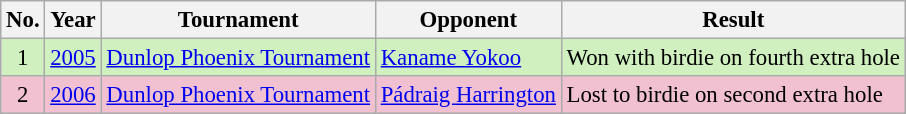<table class="wikitable" style="font-size:95%;">
<tr>
<th>No.</th>
<th>Year</th>
<th>Tournament</th>
<th>Opponent</th>
<th>Result</th>
</tr>
<tr style="background:#D0F0C0;">
<td align=center>1</td>
<td><a href='#'>2005</a></td>
<td><a href='#'>Dunlop Phoenix Tournament</a></td>
<td> <a href='#'>Kaname Yokoo</a></td>
<td>Won with birdie on fourth extra hole</td>
</tr>
<tr style="background:#F2C1D1;">
<td align=center>2</td>
<td><a href='#'>2006</a></td>
<td><a href='#'>Dunlop Phoenix Tournament</a></td>
<td> <a href='#'>Pádraig Harrington</a></td>
<td>Lost to birdie on second extra hole</td>
</tr>
</table>
